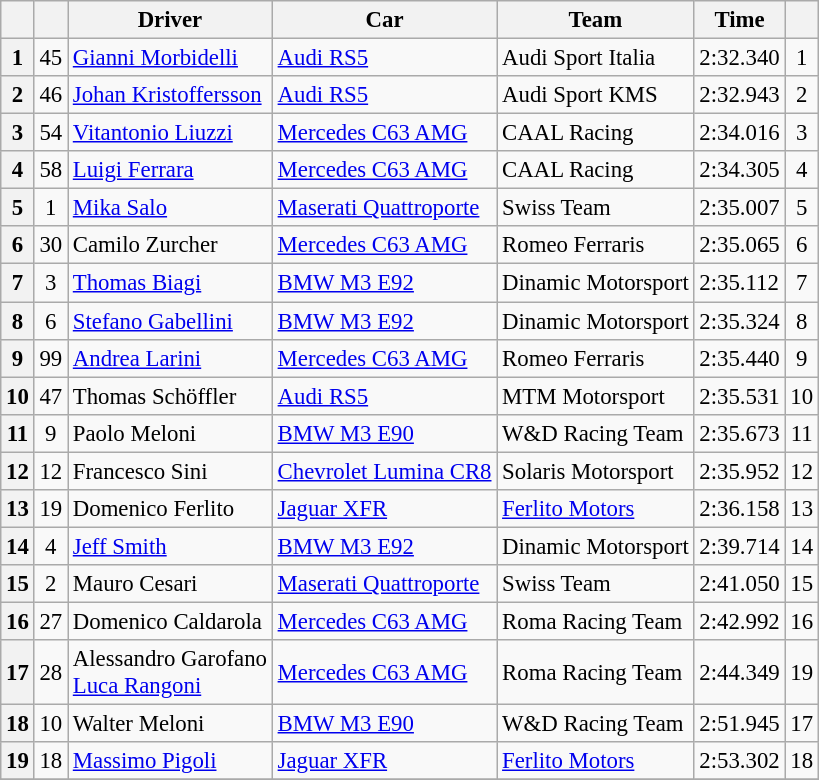<table class="wikitable sortable" style="font-size:95%">
<tr>
<th></th>
<th></th>
<th>Driver</th>
<th>Car</th>
<th>Team</th>
<th>Time</th>
<th></th>
</tr>
<tr>
<th>1</th>
<td align=center>45</td>
<td> <a href='#'>Gianni Morbidelli</a></td>
<td><a href='#'>Audi RS5</a></td>
<td> Audi Sport Italia</td>
<td>2:32.340</td>
<td align=center>1</td>
</tr>
<tr>
<th>2</th>
<td align=center>46</td>
<td> <a href='#'>Johan Kristoffersson</a></td>
<td><a href='#'>Audi RS5</a></td>
<td> Audi Sport KMS</td>
<td>2:32.943</td>
<td align=center>2</td>
</tr>
<tr>
<th>3</th>
<td align=center>54</td>
<td> <a href='#'>Vitantonio Liuzzi</a></td>
<td><a href='#'>Mercedes C63 AMG</a></td>
<td> CAAL Racing</td>
<td>2:34.016</td>
<td align=center>3</td>
</tr>
<tr>
<th>4</th>
<td align=center>58</td>
<td> <a href='#'>Luigi Ferrara</a></td>
<td><a href='#'>Mercedes C63 AMG</a></td>
<td> CAAL Racing</td>
<td>2:34.305</td>
<td align=center>4</td>
</tr>
<tr>
<th>5</th>
<td align=center>1</td>
<td> <a href='#'>Mika Salo</a></td>
<td><a href='#'>Maserati Quattroporte</a></td>
<td> Swiss Team</td>
<td>2:35.007</td>
<td align=center>5</td>
</tr>
<tr>
<th>6</th>
<td align=center>30</td>
<td> Camilo Zurcher</td>
<td><a href='#'>Mercedes C63 AMG</a></td>
<td> Romeo Ferraris</td>
<td>2:35.065</td>
<td align=center>6</td>
</tr>
<tr>
<th>7</th>
<td align=center>3</td>
<td> <a href='#'>Thomas Biagi</a></td>
<td><a href='#'>BMW M3 E92</a></td>
<td> Dinamic Motorsport</td>
<td>2:35.112</td>
<td align=center>7</td>
</tr>
<tr>
<th>8</th>
<td align=center>6</td>
<td> <a href='#'>Stefano Gabellini</a></td>
<td><a href='#'>BMW M3 E92</a></td>
<td> Dinamic Motorsport</td>
<td>2:35.324</td>
<td align=center>8</td>
</tr>
<tr>
<th>9</th>
<td align=center>99</td>
<td> <a href='#'>Andrea Larini</a></td>
<td><a href='#'>Mercedes C63 AMG</a></td>
<td> Romeo Ferraris</td>
<td>2:35.440</td>
<td align=center>9</td>
</tr>
<tr>
<th>10</th>
<td align=center>47</td>
<td> Thomas Schöffler</td>
<td><a href='#'>Audi RS5</a></td>
<td> MTM Motorsport</td>
<td>2:35.531</td>
<td align=center>10</td>
</tr>
<tr>
<th>11</th>
<td align=center>9</td>
<td> Paolo Meloni</td>
<td><a href='#'>BMW M3 E90</a></td>
<td> W&D Racing Team</td>
<td>2:35.673</td>
<td align=center>11</td>
</tr>
<tr>
<th>12</th>
<td align=center>12</td>
<td> Francesco Sini</td>
<td><a href='#'>Chevrolet Lumina CR8</a></td>
<td> Solaris Motorsport</td>
<td>2:35.952</td>
<td align=center>12</td>
</tr>
<tr>
<th>13</th>
<td align=center>19</td>
<td> Domenico Ferlito</td>
<td><a href='#'>Jaguar XFR</a></td>
<td> <a href='#'>Ferlito Motors</a></td>
<td>2:36.158</td>
<td align=center>13</td>
</tr>
<tr>
<th>14</th>
<td align=center>4</td>
<td> <a href='#'>Jeff Smith</a></td>
<td><a href='#'>BMW M3 E92</a></td>
<td> Dinamic Motorsport</td>
<td>2:39.714</td>
<td align=center>14</td>
</tr>
<tr>
<th>15</th>
<td align=center>2</td>
<td> Mauro Cesari</td>
<td><a href='#'>Maserati Quattroporte</a></td>
<td> Swiss Team</td>
<td>2:41.050</td>
<td align=center>15</td>
</tr>
<tr>
<th>16</th>
<td align=center>27</td>
<td> Domenico Caldarola</td>
<td><a href='#'>Mercedes C63 AMG</a></td>
<td> Roma Racing Team</td>
<td>2:42.992</td>
<td align=center>16</td>
</tr>
<tr>
<th>17</th>
<td align=center>28</td>
<td> Alessandro Garofano<br> <a href='#'>Luca Rangoni</a></td>
<td><a href='#'>Mercedes C63 AMG</a></td>
<td> Roma Racing Team</td>
<td>2:44.349</td>
<td align=center>19</td>
</tr>
<tr>
<th>18</th>
<td align=center>10</td>
<td> Walter Meloni</td>
<td><a href='#'>BMW M3 E90</a></td>
<td> W&D Racing Team</td>
<td>2:51.945</td>
<td align=center>17</td>
</tr>
<tr>
<th>19</th>
<td align=center>18</td>
<td> <a href='#'>Massimo Pigoli</a></td>
<td><a href='#'>Jaguar XFR</a></td>
<td> <a href='#'>Ferlito Motors</a></td>
<td>2:53.302</td>
<td align=center>18</td>
</tr>
<tr>
</tr>
</table>
